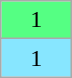<table class="wikitable" style="text-align:center;">
<tr>
<td bgcolor="#55FF83" width="40">1</td>
</tr>
<tr>
<td bgcolor="#87E6FF" width="40">1</td>
</tr>
</table>
